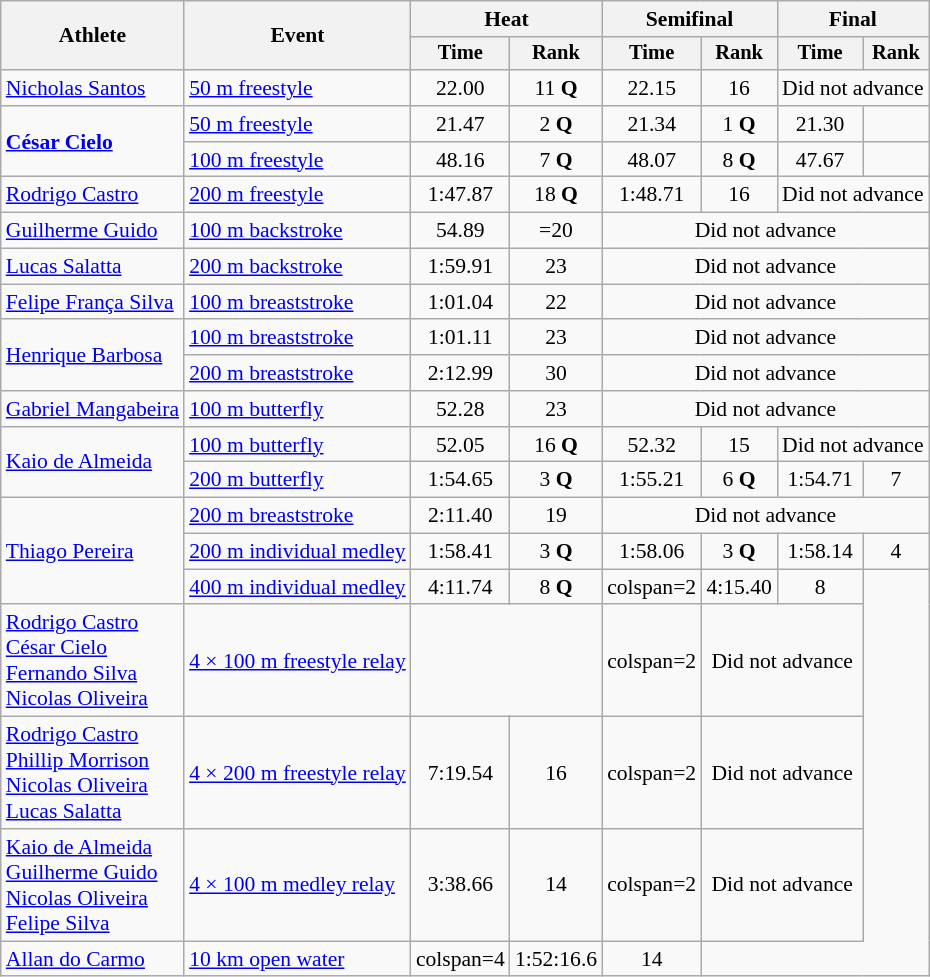<table class=wikitable style="font-size:90%">
<tr>
<th rowspan="2">Athlete</th>
<th rowspan="2">Event</th>
<th colspan="2">Heat</th>
<th colspan="2">Semifinal</th>
<th colspan="2">Final</th>
</tr>
<tr style="font-size:95%">
<th>Time</th>
<th>Rank</th>
<th>Time</th>
<th>Rank</th>
<th>Time</th>
<th>Rank</th>
</tr>
<tr align=center>
<td align=left><a href='#'>Nicholas Santos</a></td>
<td align=left><a href='#'>50 m freestyle</a></td>
<td>22.00</td>
<td>11 <strong>Q</strong></td>
<td>22.15</td>
<td>16</td>
<td colspan=2>Did not advance</td>
</tr>
<tr align=center>
<td align=left rowspan=2><strong><a href='#'>César Cielo</a></strong></td>
<td align=left><a href='#'>50 m freestyle</a></td>
<td>21.47</td>
<td>2 <strong>Q</strong></td>
<td>21.34 </td>
<td>1 <strong>Q</strong></td>
<td>21.30 </td>
<td></td>
</tr>
<tr align=center>
<td align=left><a href='#'>100 m freestyle</a></td>
<td>48.16</td>
<td>7 <strong>Q</strong></td>
<td>48.07</td>
<td>8 <strong>Q</strong></td>
<td>47.67</td>
<td></td>
</tr>
<tr align=center>
<td align=left><a href='#'>Rodrigo Castro</a></td>
<td align=left><a href='#'>200 m freestyle</a></td>
<td>1:47.87</td>
<td>18 <strong>Q</strong></td>
<td>1:48.71</td>
<td>16</td>
<td colspan=2>Did not advance</td>
</tr>
<tr align=center>
<td align=left><a href='#'>Guilherme Guido</a></td>
<td align=left><a href='#'>100 m backstroke</a></td>
<td>54.89</td>
<td>=20</td>
<td colspan=4>Did not advance</td>
</tr>
<tr align=center>
<td align=left><a href='#'>Lucas Salatta</a></td>
<td align=left><a href='#'>200 m backstroke</a></td>
<td>1:59.91</td>
<td>23</td>
<td colspan=4>Did not advance</td>
</tr>
<tr align=center>
<td align=left><a href='#'>Felipe França Silva</a></td>
<td align=left><a href='#'>100 m breaststroke</a></td>
<td>1:01.04</td>
<td>22</td>
<td colspan=4>Did not advance</td>
</tr>
<tr align=center>
<td align=left rowspan=2><a href='#'>Henrique Barbosa</a></td>
<td align=left><a href='#'>100 m breaststroke</a></td>
<td>1:01.11</td>
<td>23</td>
<td colspan=4>Did not advance</td>
</tr>
<tr align=center>
<td align=left><a href='#'>200 m breaststroke</a></td>
<td>2:12.99</td>
<td>30</td>
<td colspan=4>Did not advance</td>
</tr>
<tr align=center>
<td align=left><a href='#'>Gabriel Mangabeira</a></td>
<td align=left><a href='#'>100 m butterfly</a></td>
<td>52.28</td>
<td>23</td>
<td colspan=4>Did not advance</td>
</tr>
<tr align=center>
<td align=left rowspan=2><a href='#'>Kaio de Almeida</a></td>
<td align=left><a href='#'>100 m butterfly</a></td>
<td>52.05</td>
<td>16 <strong>Q</strong></td>
<td>52.32</td>
<td>15</td>
<td colspan=2>Did not advance</td>
</tr>
<tr align=center>
<td align=left><a href='#'>200 m butterfly</a></td>
<td>1:54.65</td>
<td>3 <strong>Q</strong></td>
<td>1:55.21</td>
<td>6 <strong>Q</strong></td>
<td>1:54.71</td>
<td>7</td>
</tr>
<tr align=center>
<td align=left rowspan=3><a href='#'>Thiago Pereira</a></td>
<td align=left><a href='#'>200 m breaststroke</a></td>
<td>2:11.40</td>
<td>19</td>
<td colspan=4>Did not advance</td>
</tr>
<tr align=center>
<td align=left><a href='#'>200 m individual medley</a></td>
<td>1:58.41</td>
<td>3 <strong>Q</strong></td>
<td>1:58.06</td>
<td>3 <strong>Q</strong></td>
<td>1:58.14</td>
<td>4</td>
</tr>
<tr align=center>
<td align=left><a href='#'>400 m individual medley</a></td>
<td>4:11.74</td>
<td>8 <strong>Q</strong></td>
<td>colspan=2 </td>
<td>4:15.40</td>
<td>8</td>
</tr>
<tr align=center>
<td align=left><a href='#'>Rodrigo Castro</a><br><a href='#'>César Cielo</a><br><a href='#'>Fernando Silva</a><br><a href='#'>Nicolas Oliveira</a></td>
<td align=left><a href='#'>4 × 100 m freestyle relay</a></td>
<td colspan=2></td>
<td>colspan=2 </td>
<td colspan=2>Did not advance</td>
</tr>
<tr align=center>
<td align=left><a href='#'>Rodrigo Castro</a><br><a href='#'>Phillip Morrison</a><br><a href='#'>Nicolas Oliveira</a><br><a href='#'>Lucas Salatta</a></td>
<td align=left><a href='#'>4 × 200 m freestyle relay</a></td>
<td>7:19.54</td>
<td>16</td>
<td>colspan=2 </td>
<td colspan=2>Did not advance</td>
</tr>
<tr align=center>
<td align=left><a href='#'>Kaio de Almeida</a><br><a href='#'>Guilherme Guido</a><br><a href='#'>Nicolas Oliveira</a><br><a href='#'>Felipe Silva</a></td>
<td align=left><a href='#'>4 × 100 m medley relay</a></td>
<td>3:38.66</td>
<td>14</td>
<td>colspan=2 </td>
<td colspan=2>Did not advance</td>
</tr>
<tr align=center>
<td align=left><a href='#'>Allan do Carmo</a></td>
<td align=left><a href='#'>10 km open water</a></td>
<td>colspan=4 </td>
<td>1:52:16.6</td>
<td>14</td>
</tr>
</table>
